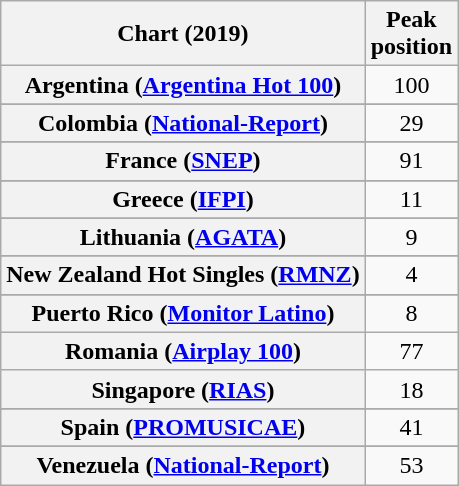<table class="wikitable sortable plainrowheaders" style="text-align:center">
<tr>
<th scope="col">Chart (2019)</th>
<th scope="col">Peak<br> position</th>
</tr>
<tr>
<th scope="row">Argentina (<a href='#'>Argentina Hot 100</a>)</th>
<td>100</td>
</tr>
<tr>
</tr>
<tr>
</tr>
<tr>
</tr>
<tr>
</tr>
<tr>
</tr>
<tr>
<th scope="row">Colombia (<a href='#'>National-Report</a>)</th>
<td>29</td>
</tr>
<tr>
</tr>
<tr>
<th scope="row">France (<a href='#'>SNEP</a>)</th>
<td>91</td>
</tr>
<tr>
</tr>
<tr>
<th scope="row">Greece (<a href='#'>IFPI</a>)</th>
<td>11</td>
</tr>
<tr>
</tr>
<tr>
</tr>
<tr>
</tr>
<tr>
</tr>
<tr>
<th scope="row">Lithuania (<a href='#'>AGATA</a>)</th>
<td>9</td>
</tr>
<tr>
</tr>
<tr>
<th scope="row">New Zealand Hot Singles (<a href='#'>RMNZ</a>)</th>
<td>4</td>
</tr>
<tr>
</tr>
<tr>
<th scope="row">Puerto Rico (<a href='#'>Monitor Latino</a>)</th>
<td>8</td>
</tr>
<tr>
<th scope="row">Romania (<a href='#'>Airplay 100</a>)</th>
<td>77</td>
</tr>
<tr>
<th scope="row">Singapore (<a href='#'>RIAS</a>)</th>
<td>18</td>
</tr>
<tr>
</tr>
<tr>
</tr>
<tr>
<th scope="row">Spain (<a href='#'>PROMUSICAE</a>)</th>
<td>41</td>
</tr>
<tr>
</tr>
<tr>
</tr>
<tr>
</tr>
<tr>
</tr>
<tr>
</tr>
<tr>
</tr>
<tr>
<th scope="row">Venezuela (<a href='#'>National-Report</a>)</th>
<td>53</td>
</tr>
</table>
